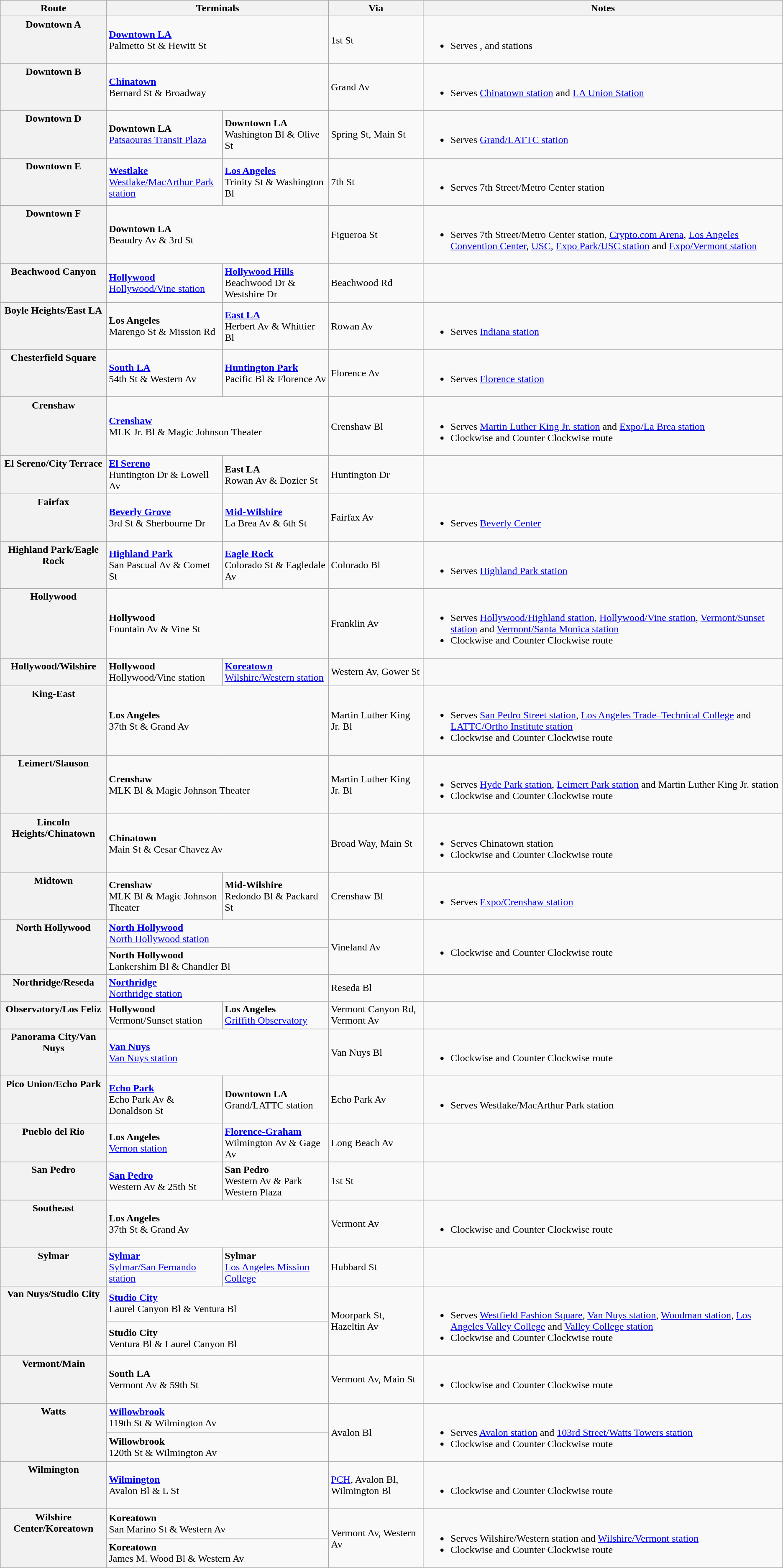<table class="wikitable sticky-header">
<tr>
<th>Route</th>
<th colspan="2">Terminals</th>
<th>Via</th>
<th>Notes</th>
</tr>
<tr>
<th style="vertical-align:top">Downtown A<br></th>
<td colspan="2"><strong><a href='#'>Downtown LA</a></strong><br>Palmetto St & Hewitt St</td>
<td>1st St</td>
<td><br><ul><li>Serves ,  and  stations</li></ul></td>
</tr>
<tr>
<th style="vertical-align:top">Downtown B<br></th>
<td colspan="2"><strong><a href='#'>Chinatown</a></strong><br>Bernard St & Broadway</td>
<td>Grand Av</td>
<td><br><ul><li>Serves <a href='#'>Chinatown station</a> and <a href='#'>LA Union Station</a></li></ul></td>
</tr>
<tr>
<th style="vertical-align:top">Downtown D<br></th>
<td><strong>Downtown LA</strong><br><a href='#'>Patsaouras Transit Plaza</a></td>
<td><strong>Downtown LA</strong><br>Washington Bl & Olive St</td>
<td>Spring St, Main St</td>
<td><br><ul><li>Serves <a href='#'>Grand/LATTC station</a></li></ul></td>
</tr>
<tr>
<th style="vertical-align:top">Downtown E<br></th>
<td><strong><a href='#'>Westlake</a></strong><br><a href='#'>Westlake/MacArthur Park station</a></td>
<td><strong><a href='#'>Los Angeles</a></strong><br>Trinity St & Washington Bl</td>
<td>7th St</td>
<td><br><ul><li>Serves 7th Street/Metro Center station</li></ul></td>
</tr>
<tr>
<th style="vertical-align:top">Downtown F<br></th>
<td colspan="2"><strong>Downtown LA</strong><br>Beaudry Av & 3rd St</td>
<td>Figueroa St</td>
<td><br><ul><li>Serves 7th Street/Metro Center station, <a href='#'>Crypto.com Arena</a>, <a href='#'>Los Angeles Convention Center</a>, <a href='#'>USC</a>, <a href='#'>Expo Park/USC station</a> and <a href='#'>Expo/Vermont station</a></li></ul></td>
</tr>
<tr>
<th style="vertical-align:top">Beachwood Canyon<br></th>
<td><strong><a href='#'>Hollywood</a></strong><br><a href='#'>Hollywood/Vine station</a></td>
<td><strong><a href='#'>Hollywood Hills</a></strong><br>Beachwood Dr & Westshire Dr</td>
<td>Beachwood Rd</td>
<td></td>
</tr>
<tr>
<th style="vertical-align:top">Boyle Heights/East LA<br></th>
<td><strong>Los Angeles</strong><br>Marengo St & Mission Rd</td>
<td><strong><a href='#'>East LA</a></strong><br>Herbert Av & Whittier Bl</td>
<td>Rowan Av</td>
<td><br><ul><li>Serves <a href='#'>Indiana station</a></li></ul></td>
</tr>
<tr>
<th style="vertical-align:top">Chesterfield Square<br></th>
<td><strong><a href='#'>South LA</a></strong><br>54th St & Western Av</td>
<td><strong><a href='#'>Huntington Park</a></strong><br>Pacific Bl & Florence Av</td>
<td>Florence Av</td>
<td><br><ul><li>Serves <a href='#'>Florence station</a></li></ul></td>
</tr>
<tr>
<th style="vertical-align:top">Crenshaw<br></th>
<td colspan="2"><strong><a href='#'>Crenshaw</a></strong><br>MLK Jr. Bl & Magic Johnson Theater</td>
<td>Crenshaw Bl</td>
<td><br><ul><li>Serves <a href='#'>Martin Luther King Jr. station</a> and <a href='#'>Expo/La Brea station</a></li><li>Clockwise and Counter Clockwise route</li></ul></td>
</tr>
<tr>
<th style="vertical-align:top">El Sereno/City Terrace<br></th>
<td><strong><a href='#'>El Sereno</a></strong><br>Huntington Dr & Lowell Av</td>
<td><strong>East LA</strong><br>Rowan Av & Dozier St</td>
<td>Huntington Dr</td>
<td></td>
</tr>
<tr>
<th style="vertical-align:top">Fairfax<br></th>
<td><strong><a href='#'>Beverly Grove</a></strong><br>3rd St & Sherbourne Dr</td>
<td><strong><a href='#'>Mid-Wilshire</a></strong><br>La Brea Av & 6th St</td>
<td>Fairfax Av</td>
<td><br><ul><li>Serves <a href='#'>Beverly Center</a></li></ul></td>
</tr>
<tr>
<th style="vertical-align:top">Highland Park/Eagle Rock<br></th>
<td><strong><a href='#'>Highland Park</a></strong><br>San Pascual Av & Comet St</td>
<td><strong><a href='#'>Eagle Rock</a></strong><br>Colorado St & Eagledale Av</td>
<td>Colorado Bl</td>
<td><br><ul><li>Serves <a href='#'>Highland Park station</a></li></ul></td>
</tr>
<tr>
<th style="vertical-align:top">Hollywood<br></th>
<td colspan="2"><strong>Hollywood</strong><br>Fountain Av & Vine St</td>
<td>Franklin Av</td>
<td><br><ul><li>Serves <a href='#'>Hollywood/Highland station</a>, <a href='#'>Hollywood/Vine station</a>, <a href='#'>Vermont/Sunset station</a> and <a href='#'>Vermont/Santa Monica station</a></li><li>Clockwise and Counter Clockwise route</li></ul></td>
</tr>
<tr>
<th style="vertical-align:top">Hollywood/Wilshire<br></th>
<td><strong>Hollywood</strong><br>Hollywood/Vine station</td>
<td><strong><a href='#'>Koreatown</a></strong><br><a href='#'>Wilshire/Western station</a></td>
<td>Western Av, Gower St</td>
<td></td>
</tr>
<tr>
<th style="vertical-align:top">King-East<br></th>
<td colspan="2"><strong>Los Angeles</strong><br>37th St & Grand Av</td>
<td>Martin Luther King Jr. Bl</td>
<td><br><ul><li>Serves <a href='#'>San Pedro Street station</a>, <a href='#'>Los Angeles Trade–Technical College</a> and <a href='#'>LATTC/Ortho Institute station</a></li><li>Clockwise and Counter Clockwise route</li></ul></td>
</tr>
<tr>
<th style="vertical-align:top">Leimert/Slauson<br></th>
<td colspan="2"><strong>Crenshaw</strong><br>MLK Bl & Magic Johnson Theater</td>
<td>Martin Luther King Jr. Bl</td>
<td><br><ul><li>Serves <a href='#'>Hyde Park station</a>, <a href='#'>Leimert Park station</a> and Martin Luther King Jr. station</li><li>Clockwise and Counter Clockwise route</li></ul></td>
</tr>
<tr>
<th style="vertical-align:top">Lincoln Heights/Chinatown<br></th>
<td colspan="2"><strong>Chinatown</strong><br>Main St & Cesar Chavez Av</td>
<td>Broad Way, Main St</td>
<td><br><ul><li>Serves Chinatown station</li><li>Clockwise and Counter Clockwise route</li></ul></td>
</tr>
<tr>
<th style="vertical-align:top">Midtown<br></th>
<td><strong>Crenshaw</strong><br>MLK Bl & Magic Johnson Theater</td>
<td><strong>Mid-Wilshire</strong><br>Redondo Bl & Packard St</td>
<td>Crenshaw Bl</td>
<td><br><ul><li>Serves <a href='#'>Expo/Crenshaw station</a></li></ul></td>
</tr>
<tr>
<th rowspan="2" style="vertical-align:top">North Hollywood<br></th>
<td colspan="2"><strong><a href='#'>North Hollywood</a></strong><br><a href='#'>North Hollywood station</a></td>
<td rowspan="2">Vineland Av</td>
<td rowspan="2"><br><ul><li>Clockwise and Counter Clockwise route</li></ul></td>
</tr>
<tr>
<td colspan="2"><strong>North Hollywood</strong><br>Lankershim Bl & Chandler Bl</td>
</tr>
<tr>
<th style="vertical-align:top">Northridge/Reseda<br></th>
<td colspan="2"><strong><a href='#'>Northridge</a></strong><br><a href='#'>Northridge station</a></td>
<td>Reseda Bl</td>
<td></td>
</tr>
<tr>
<th style="vertical-align:top">Observatory/Los Feliz<br></th>
<td><strong>Hollywood</strong><br>Vermont/Sunset station</td>
<td><strong>Los Angeles</strong><br><a href='#'>Griffith Observatory</a></td>
<td>Vermont Canyon Rd, Vermont Av</td>
<td></td>
</tr>
<tr>
<th style="vertical-align:top">Panorama City/Van Nuys<br></th>
<td colspan="2"><strong><a href='#'>Van Nuys</a></strong><br><a href='#'>Van Nuys station</a></td>
<td>Van Nuys Bl</td>
<td><br><ul><li>Clockwise and Counter Clockwise route</li></ul></td>
</tr>
<tr>
<th style="vertical-align:top">Pico Union/Echo Park<br></th>
<td><strong><a href='#'>Echo Park</a></strong><br>Echo Park Av & Donaldson St</td>
<td><strong>Downtown LA</strong><br>Grand/LATTC station</td>
<td>Echo Park Av</td>
<td><br><ul><li>Serves Westlake/MacArthur Park station</li></ul></td>
</tr>
<tr>
<th style="vertical-align:top">Pueblo del Rio<br></th>
<td><strong>Los Angeles</strong><br><a href='#'>Vernon station</a></td>
<td><strong><a href='#'>Florence-Graham</a></strong><br>Wilmington Av & Gage Av</td>
<td>Long Beach Av</td>
<td></td>
</tr>
<tr>
<th style="vertical-align:top">San Pedro<br></th>
<td><strong><a href='#'>San Pedro</a></strong><br>Western Av & 25th St</td>
<td><strong>San Pedro</strong><br>Western Av & Park Western Plaza</td>
<td>1st St</td>
<td></td>
</tr>
<tr>
<th style="vertical-align:top">Southeast<br></th>
<td colspan="2"><strong>Los Angeles</strong><br>37th St & Grand Av</td>
<td>Vermont Av</td>
<td><br><ul><li>Clockwise and Counter Clockwise route</li></ul></td>
</tr>
<tr>
<th style="vertical-align:top">Sylmar<br></th>
<td><strong><a href='#'>Sylmar</a></strong><br><a href='#'>Sylmar/San Fernando station</a></td>
<td><strong>Sylmar</strong><br><a href='#'>Los Angeles Mission College</a></td>
<td>Hubbard St</td>
<td></td>
</tr>
<tr>
<th rowspan="2" style="vertical-align:top">Van Nuys/Studio City<br></th>
<td colspan="2"><strong><a href='#'>Studio City</a></strong><br>Laurel Canyon Bl & Ventura Bl</td>
<td rowspan="2">Moorpark St, Hazeltin Av</td>
<td rowspan="2"><br><ul><li>Serves <a href='#'>Westfield Fashion Square</a>, <a href='#'>Van Nuys station</a>, <a href='#'>Woodman station</a>, <a href='#'>Los Angeles Valley College</a> and <a href='#'>Valley College station</a></li><li>Clockwise and Counter Clockwise route</li></ul></td>
</tr>
<tr>
<td colspan="2"><strong>Studio City</strong><br>Ventura Bl & Laurel Canyon Bl</td>
</tr>
<tr>
<th style="vertical-align:top">Vermont/Main<br></th>
<td colspan="2"><strong>South LA</strong><br>Vermont Av & 59th St</td>
<td>Vermont Av, Main St</td>
<td><br><ul><li>Clockwise and Counter Clockwise route</li></ul></td>
</tr>
<tr>
<th rowspan="2" style="vertical-align:top">Watts<br></th>
<td colspan="2"><strong><a href='#'>Willowbrook</a></strong><br>119th St & Wilmington Av</td>
<td rowspan="2">Avalon Bl</td>
<td rowspan="2"><br><ul><li>Serves <a href='#'>Avalon station</a> and <a href='#'>103rd Street/Watts Towers station</a></li><li>Clockwise and Counter Clockwise route</li></ul></td>
</tr>
<tr>
<td colspan="2"><strong>Willowbrook</strong><br>120th St & Wilmington Av</td>
</tr>
<tr>
<th style="vertical-align:top">Wilmington<br></th>
<td colspan="2"><strong><a href='#'>Wilmington</a></strong><br>Avalon Bl & L St</td>
<td><a href='#'>PCH</a>, Avalon Bl, Wilmington Bl</td>
<td><br><ul><li>Clockwise and Counter Clockwise route</li></ul></td>
</tr>
<tr>
<th rowspan="2" style="vertical-align:top">Wilshire Center/Koreatown<br></th>
<td colspan="2"><strong>Koreatown</strong><br>San Marino St & Western Av</td>
<td rowspan="2">Vermont Av, Western Av</td>
<td rowspan="2"><br><ul><li>Serves Wilshire/Western station and <a href='#'>Wilshire/Vermont station</a></li><li>Clockwise and Counter Clockwise route</li></ul></td>
</tr>
<tr>
<td colspan="2"><strong>Koreatown</strong><br>James M. Wood Bl &  Western Av</td>
</tr>
</table>
